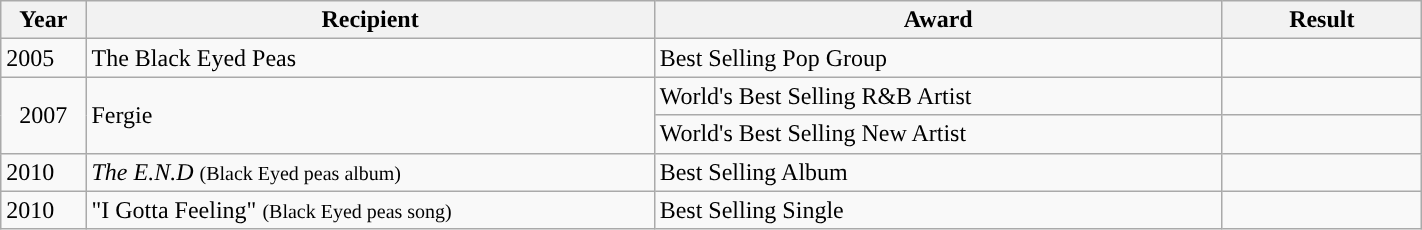<table style="width: 75%;" class="wikitable">
<tr>
<th style="width:6%;">Year</th>
<th style="width:40%;">Recipient</th>
<th style="width:40%;">Award</th>
<th style="width:14%;">Result</th>
</tr>
<tr>
<td>2005</td>
<td>The Black Eyed Peas</td>
<td>Best Selling Pop Group</td>
<td></td>
</tr>
<tr>
<td rowspan="2" style="text-align:center;">2007</td>
<td rowspan="2" style="text-align:left;">Fergie</td>
<td>World's Best Selling R&B Artist</td>
<td></td>
</tr>
<tr>
<td>World's Best Selling New Artist</td>
<td></td>
</tr>
<tr>
<td>2010</td>
<td><em>The E.N.D</em> <small>(Black Eyed peas album)</small></td>
<td>Best Selling Album</td>
<td></td>
</tr>
<tr>
<td>2010</td>
<td>"I Gotta Feeling" <small>(Black Eyed peas song)</small></td>
<td>Best Selling Single</td>
<td></td>
</tr>
</table>
